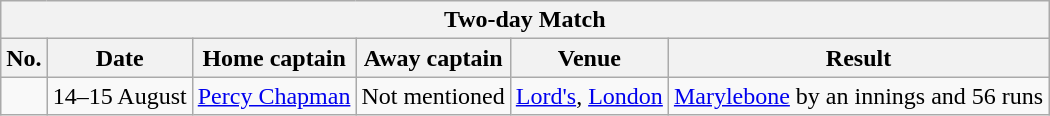<table class="wikitable">
<tr>
<th colspan="9">Two-day Match</th>
</tr>
<tr>
<th>No.</th>
<th>Date</th>
<th>Home captain</th>
<th>Away captain</th>
<th>Venue</th>
<th>Result</th>
</tr>
<tr>
<td></td>
<td>14–15 August</td>
<td><a href='#'>Percy Chapman</a></td>
<td>Not mentioned</td>
<td><a href='#'>Lord's</a>, <a href='#'>London</a></td>
<td><a href='#'>Marylebone</a> by an innings and 56 runs</td>
</tr>
</table>
